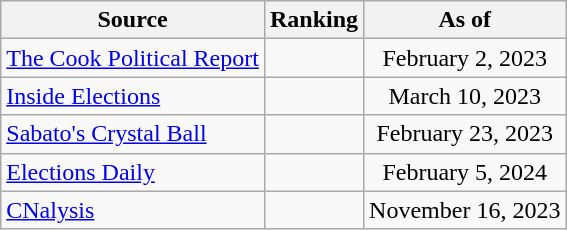<table class="wikitable" style="text-align:center">
<tr>
<th>Source</th>
<th>Ranking</th>
<th>As of</th>
</tr>
<tr>
<td style="text-align:left"><a href='#'>The Cook Political Report</a></td>
<td></td>
<td>February 2, 2023</td>
</tr>
<tr>
<td style="text-align:left"><a href='#'>Inside Elections</a></td>
<td></td>
<td>March 10, 2023</td>
</tr>
<tr>
<td style="text-align:left"><a href='#'>Sabato's Crystal Ball</a></td>
<td></td>
<td>February 23, 2023</td>
</tr>
<tr>
<td style="text-align:left"><a href='#'>Elections Daily</a></td>
<td></td>
<td>February 5, 2024</td>
</tr>
<tr>
<td style="text-align:left"><a href='#'>CNalysis</a></td>
<td></td>
<td>November 16, 2023</td>
</tr>
</table>
